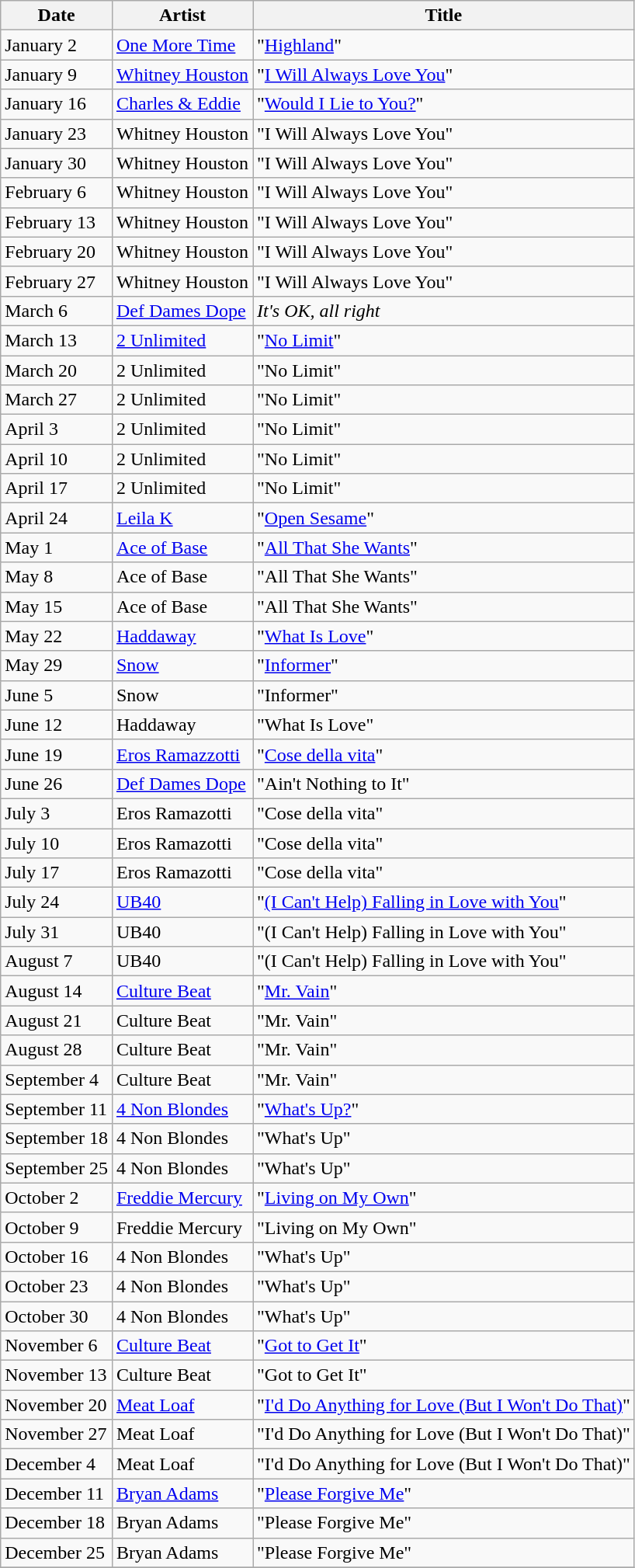<table class="wikitable">
<tr>
<th>Date</th>
<th>Artist</th>
<th>Title</th>
</tr>
<tr>
<td>January 2</td>
<td><a href='#'>One More Time</a></td>
<td>"<a href='#'>Highland</a>"</td>
</tr>
<tr>
<td>January 9</td>
<td><a href='#'>Whitney Houston</a></td>
<td>"<a href='#'>I Will Always Love You</a>"</td>
</tr>
<tr>
<td>January 16</td>
<td><a href='#'>Charles & Eddie</a></td>
<td>"<a href='#'>Would I Lie to You?</a>"</td>
</tr>
<tr>
<td>January 23</td>
<td>Whitney Houston</td>
<td>"I Will Always Love You"</td>
</tr>
<tr>
<td>January 30</td>
<td>Whitney Houston</td>
<td>"I Will Always Love You"</td>
</tr>
<tr>
<td>February 6</td>
<td>Whitney Houston</td>
<td>"I Will Always Love You"</td>
</tr>
<tr>
<td>February 13</td>
<td>Whitney Houston</td>
<td>"I Will Always Love You"</td>
</tr>
<tr>
<td>February 20</td>
<td>Whitney Houston</td>
<td>"I Will Always Love You"</td>
</tr>
<tr>
<td>February 27</td>
<td>Whitney Houston</td>
<td>"I Will Always Love You"</td>
</tr>
<tr>
<td>March 6</td>
<td><a href='#'>Def Dames Dope</a></td>
<td><em>It's OK, all right</em></td>
</tr>
<tr>
<td>March 13</td>
<td><a href='#'>2 Unlimited</a></td>
<td>"<a href='#'>No Limit</a>"</td>
</tr>
<tr>
<td>March 20</td>
<td>2 Unlimited</td>
<td>"No Limit"</td>
</tr>
<tr>
<td>March 27</td>
<td>2 Unlimited</td>
<td>"No Limit"</td>
</tr>
<tr>
<td>April 3</td>
<td>2 Unlimited</td>
<td>"No Limit"</td>
</tr>
<tr>
<td>April 10</td>
<td>2 Unlimited</td>
<td>"No Limit"</td>
</tr>
<tr>
<td>April 17</td>
<td>2 Unlimited</td>
<td>"No Limit"</td>
</tr>
<tr>
<td>April 24</td>
<td><a href='#'>Leila K</a></td>
<td>"<a href='#'>Open Sesame</a>"</td>
</tr>
<tr>
<td>May 1</td>
<td><a href='#'>Ace of Base</a></td>
<td>"<a href='#'>All That She Wants</a>"</td>
</tr>
<tr>
<td>May 8</td>
<td>Ace of Base</td>
<td>"All That She Wants"</td>
</tr>
<tr>
<td>May 15</td>
<td>Ace of Base</td>
<td>"All That She Wants"</td>
</tr>
<tr>
<td>May 22</td>
<td><a href='#'>Haddaway</a></td>
<td>"<a href='#'>What Is Love</a>"</td>
</tr>
<tr>
<td>May 29</td>
<td><a href='#'>Snow</a></td>
<td>"<a href='#'>Informer</a>"</td>
</tr>
<tr>
<td>June 5</td>
<td>Snow</td>
<td>"Informer"</td>
</tr>
<tr>
<td>June 12</td>
<td>Haddaway</td>
<td>"What Is Love"</td>
</tr>
<tr>
<td>June 19</td>
<td><a href='#'>Eros Ramazzotti</a></td>
<td>"<a href='#'>Cose della vita</a>"</td>
</tr>
<tr>
<td>June 26</td>
<td><a href='#'>Def Dames Dope</a></td>
<td>"Ain't Nothing to It"</td>
</tr>
<tr>
<td>July 3</td>
<td>Eros Ramazotti</td>
<td>"Cose della vita"</td>
</tr>
<tr>
<td>July 10</td>
<td>Eros Ramazotti</td>
<td>"Cose della vita"</td>
</tr>
<tr>
<td>July 17</td>
<td>Eros Ramazotti</td>
<td>"Cose della vita"</td>
</tr>
<tr>
<td>July 24</td>
<td><a href='#'>UB40</a></td>
<td>"<a href='#'>(I Can't Help) Falling in Love with You</a>"</td>
</tr>
<tr>
<td>July 31</td>
<td>UB40</td>
<td>"(I Can't Help) Falling in Love with You"</td>
</tr>
<tr>
<td>August 7</td>
<td>UB40</td>
<td>"(I Can't Help) Falling in Love with You"</td>
</tr>
<tr>
<td>August 14</td>
<td><a href='#'>Culture Beat</a></td>
<td>"<a href='#'>Mr. Vain</a>"</td>
</tr>
<tr>
<td>August 21</td>
<td>Culture Beat</td>
<td>"Mr. Vain"</td>
</tr>
<tr>
<td>August 28</td>
<td>Culture Beat</td>
<td>"Mr. Vain"</td>
</tr>
<tr>
<td>September 4</td>
<td>Culture Beat</td>
<td>"Mr. Vain"</td>
</tr>
<tr>
<td>September 11</td>
<td><a href='#'>4 Non Blondes</a></td>
<td>"<a href='#'>What's Up?</a>"</td>
</tr>
<tr>
<td>September 18</td>
<td>4 Non Blondes</td>
<td>"What's Up"</td>
</tr>
<tr>
<td>September 25</td>
<td>4 Non Blondes</td>
<td>"What's Up"</td>
</tr>
<tr>
<td>October 2</td>
<td><a href='#'>Freddie Mercury</a></td>
<td>"<a href='#'>Living on My Own</a>"</td>
</tr>
<tr>
<td>October 9</td>
<td>Freddie Mercury</td>
<td>"Living on My Own"</td>
</tr>
<tr>
<td>October 16</td>
<td>4 Non Blondes</td>
<td>"What's Up"</td>
</tr>
<tr>
<td>October 23</td>
<td>4 Non Blondes</td>
<td>"What's Up"</td>
</tr>
<tr>
<td>October 30</td>
<td>4 Non Blondes</td>
<td>"What's Up"</td>
</tr>
<tr>
<td>November 6</td>
<td><a href='#'>Culture Beat</a></td>
<td>"<a href='#'>Got to Get It</a>"</td>
</tr>
<tr>
<td>November 13</td>
<td>Culture Beat</td>
<td>"Got to Get It"</td>
</tr>
<tr>
<td>November 20</td>
<td><a href='#'>Meat Loaf</a></td>
<td>"<a href='#'>I'd Do Anything for Love (But I Won't Do That)</a>"</td>
</tr>
<tr>
<td>November 27</td>
<td>Meat Loaf</td>
<td>"I'd Do Anything for Love (But I Won't Do That)"</td>
</tr>
<tr>
<td>December 4</td>
<td>Meat Loaf</td>
<td>"I'd Do Anything for Love (But I Won't Do That)"</td>
</tr>
<tr>
<td>December 11</td>
<td><a href='#'>Bryan Adams</a></td>
<td>"<a href='#'>Please Forgive Me</a>"</td>
</tr>
<tr>
<td>December 18</td>
<td>Bryan Adams</td>
<td>"Please Forgive Me"</td>
</tr>
<tr>
<td>December 25</td>
<td>Bryan Adams</td>
<td>"Please Forgive Me"</td>
</tr>
<tr>
</tr>
</table>
